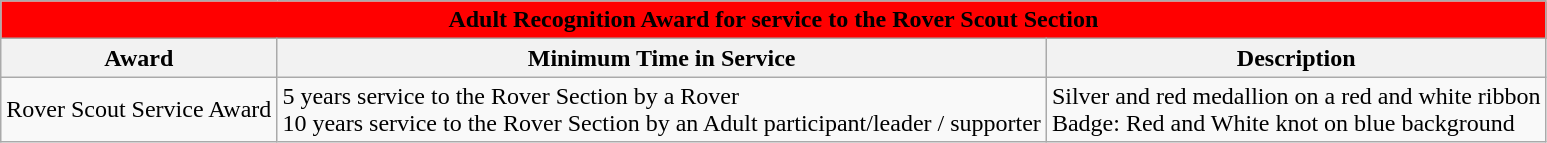<table class="wikitable">
<tr>
<th colspan="3" style="background: #FF0000;">Adult Recognition Award for service to the Rover Scout Section</th>
</tr>
<tr>
<th>Award</th>
<th>Minimum Time in Service</th>
<th>Description</th>
</tr>
<tr>
<td>Rover Scout Service Award</td>
<td>5 years service to the Rover Section by a Rover<br>10 years service to the Rover Section by an Adult participant/leader / supporter</td>
<td>Silver and red medallion on a red and white ribbon<br>Badge: Red and White knot on blue background</td>
</tr>
</table>
